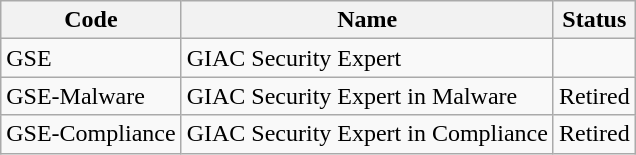<table class="wikitable sortable">
<tr>
<th>Code</th>
<th>Name</th>
<th>Status</th>
</tr>
<tr>
<td>GSE</td>
<td>GIAC Security Expert</td>
</tr>
<tr>
<td>GSE-Malware</td>
<td>GIAC Security Expert in Malware</td>
<td>Retired</td>
</tr>
<tr>
<td>GSE-Compliance</td>
<td>GIAC Security Expert in Compliance</td>
<td>Retired</td>
</tr>
</table>
